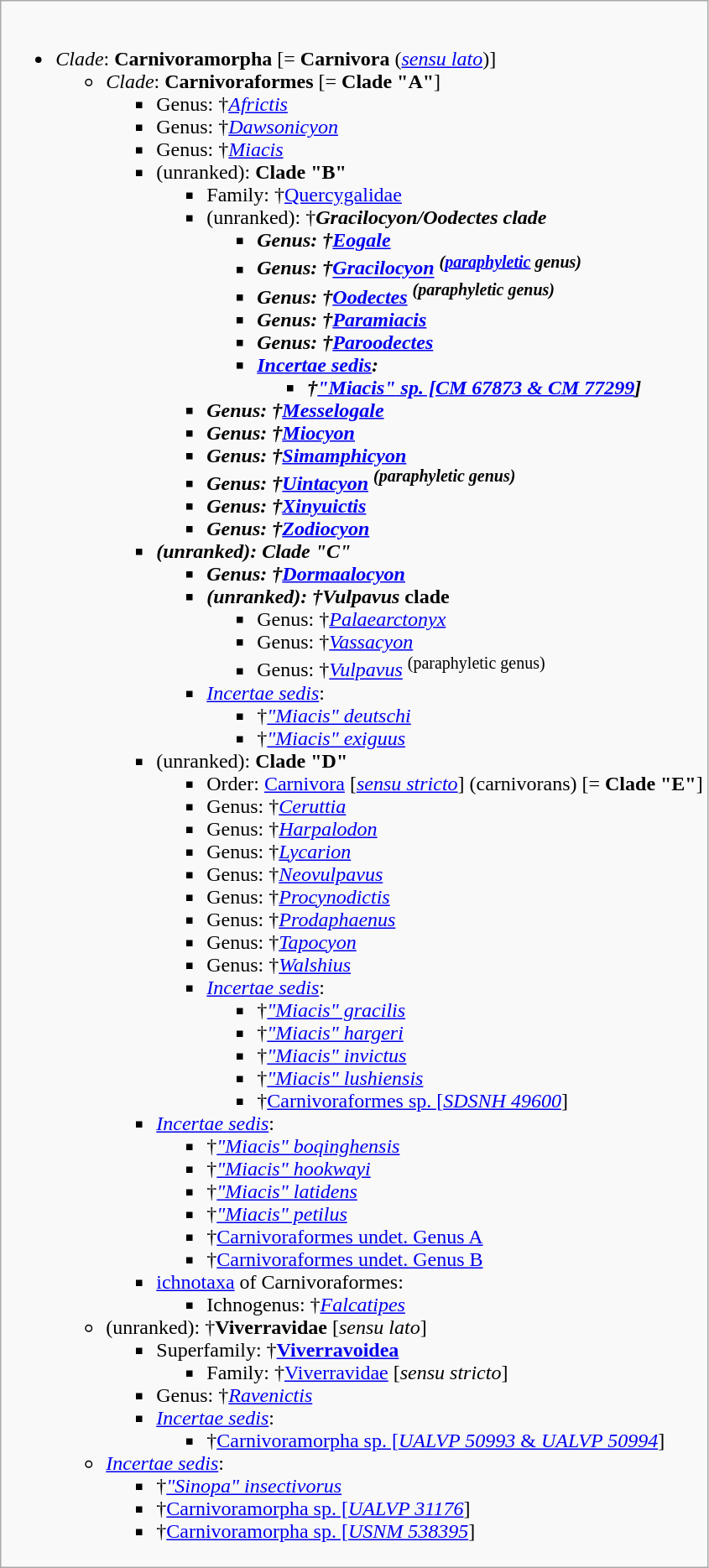<table class="wikitable">
<tr style="vertical-align:top;">
<td><br><ul><li><em>Clade</em>: <strong>Carnivoramorpha</strong>  [= <strong>Carnivora</strong> (<em><a href='#'>sensu lato</a></em>)]<ul><li><em>Clade</em>: <strong>Carnivoraformes</strong>  [= <strong>Clade "A"</strong>]<ul><li>Genus: †<em><a href='#'>Africtis</a></em> </li><li>Genus: †<em><a href='#'>Dawsonicyon</a></em> </li><li>Genus: †<em><a href='#'>Miacis</a></em> </li><li>(unranked): <strong>Clade "B"</strong><ul><li>Family: †<a href='#'>Quercygalidae</a> </li><li>(unranked): †<strong><em>Gracilocyon<em>/</em>Oodectes<em> clade<strong><ul><li>Genus: †</em><a href='#'>Eogale</a><em> </li><li>Genus: †</em><a href='#'>Gracilocyon</a><em> <sup>(<a href='#'>paraphyletic</a> genus)</sup> </li><li>Genus: †</em><a href='#'>Oodectes</a><em> <sup>(paraphyletic genus)</sup> </li><li>Genus: †</em><a href='#'>Paramiacis</a><em> </li><li>Genus: †</em><a href='#'>Paroodectes</a><em> </li><li></em><a href='#'>Incertae sedis</a><em>:<ul><li>†<a href='#'></em>"Miacis"<em> sp. [</em>CM 67873<em> & </em>CM 77299<em></a>] </li></ul></li></ul></li><li>Genus: †</em><a href='#'>Messelogale</a><em> </li><li>Genus: †</em><a href='#'>Miocyon</a><em> </li><li>Genus: †</em><a href='#'>Simamphicyon</a><em> </li><li>Genus: †</em><a href='#'>Uintacyon</a><em> <sup>(paraphyletic genus)</sup> </li><li>Genus: †</em><a href='#'>Xinyuictis</a><em> </li><li>Genus: †</em><a href='#'>Zodiocyon</a><em> </li></ul></li><li>(unranked): </strong>Clade "C"<strong><ul><li>Genus: †</em><a href='#'>Dormaalocyon</a><em> </li><li>(unranked): †</em></strong>Vulpavus</em> clade</strong><ul><li>Genus: †<em><a href='#'>Palaearctonyx</a></em> </li><li>Genus: †<em><a href='#'>Vassacyon</a></em> </li><li>Genus: †<em><a href='#'>Vulpavus</a></em> <sup>(paraphyletic genus)</sup> </li></ul></li><li><em><a href='#'>Incertae sedis</a></em>:<ul><li>†<em><a href='#'>"Miacis" deutschi</a></em> </li><li>†<em><a href='#'>"Miacis" exiguus</a></em> </li></ul></li></ul></li><li>(unranked): <strong>Clade "D"</strong><ul><li>Order: <a href='#'>Carnivora</a> [<em><a href='#'>sensu stricto</a></em>]  (carnivorans) [= <strong>Clade "E"</strong>]</li><li>Genus: †<em><a href='#'>Ceruttia</a></em> </li><li>Genus: †<em><a href='#'>Harpalodon</a></em> </li><li>Genus: †<em><a href='#'>Lycarion</a></em> </li><li>Genus: †<em><a href='#'>Neovulpavus</a></em> </li><li>Genus: †<em><a href='#'>Procynodictis</a></em> </li><li>Genus: †<em><a href='#'>Prodaphaenus</a></em> </li><li>Genus: †<em><a href='#'>Tapocyon</a></em> </li><li>Genus: †<em><a href='#'>Walshius</a></em> </li><li><em><a href='#'>Incertae sedis</a></em>:<ul><li>†<em><a href='#'>"Miacis" gracilis</a></em> </li><li>†<em><a href='#'>"Miacis" hargeri</a></em> </li><li>†<em><a href='#'>"Miacis" invictus</a></em> </li><li>†<em><a href='#'>"Miacis" lushiensis</a></em> </li><li>†<a href='#'>Carnivoraformes sp. [<em>SDSNH 49600</em></a>] </li></ul></li></ul></li><li><em><a href='#'>Incertae sedis</a></em>:<ul><li>†<em><a href='#'>"Miacis" boqinghensis</a></em> </li><li>†<em><a href='#'>"Miacis" hookwayi</a></em> </li><li>†<em><a href='#'>"Miacis" latidens</a></em> </li><li>†<em><a href='#'>"Miacis" petilus</a></em> </li><li>†<a href='#'>Carnivoraformes undet. Genus A</a> </li><li>†<a href='#'>Carnivoraformes undet. Genus B</a> </li></ul></li><li><a href='#'>ichnotaxa</a> of Carnivoraformes:<ul><li>Ichnogenus: †<em><a href='#'>Falcatipes</a></em> </li></ul></li></ul></li><li>(unranked): †<strong>Viverravidae</strong> [<em>sensu lato</em>]<ul><li>Superfamily: †<strong><a href='#'>Viverravoidea</a></strong> <ul><li>Family: †<a href='#'>Viverravidae</a> [<em>sensu stricto</em>] </li></ul></li><li>Genus: †<em><a href='#'>Ravenictis</a></em> </li><li><em><a href='#'>Incertae sedis</a></em>:<ul><li>†<a href='#'>Carnivoramorpha sp. [<em>UALVP 50993</em> & <em>UALVP 50994</em></a>] </li></ul></li></ul></li><li><em><a href='#'>Incertae sedis</a></em>:<ul><li>†<em><a href='#'>"Sinopa" insectivorus</a></em> </li><li>†<a href='#'>Carnivoramorpha sp. [<em>UALVP 31176</em></a>] </li><li>†<a href='#'>Carnivoramorpha sp. [<em>USNM 538395</em></a>] </li></ul></li></ul></li></ul></td>
</tr>
</table>
